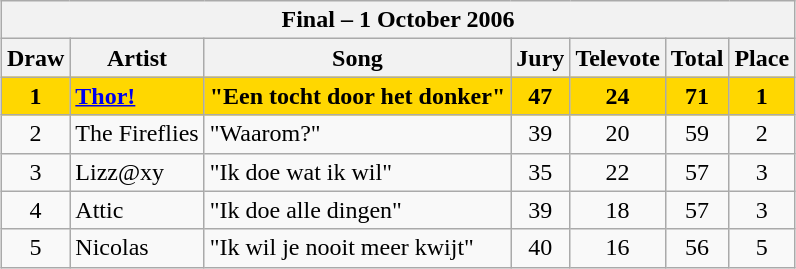<table class="sortable wikitable" style="margin: 1em auto 1em auto; text-align:center">
<tr>
<th colspan="7"><strong>Final – 1 October 2006</strong></th>
</tr>
<tr>
<th>Draw</th>
<th>Artist</th>
<th>Song</th>
<th>Jury</th>
<th>Televote</th>
<th>Total</th>
<th>Place</th>
</tr>
<tr style="font-weight:bold;background:gold;">
<td>1</td>
<td align="left"><a href='#'>Thor!</a></td>
<td align="left">"Een tocht door het donker"</td>
<td>47</td>
<td>24</td>
<td>71</td>
<td>1</td>
</tr>
<tr>
<td>2</td>
<td align="left">The Fireflies</td>
<td align="left">"Waarom?"</td>
<td>39</td>
<td>20</td>
<td>59</td>
<td>2</td>
</tr>
<tr>
<td>3</td>
<td align="left">Lizz@xy</td>
<td align="left">"Ik doe wat ik wil"</td>
<td>35</td>
<td>22</td>
<td>57</td>
<td>3</td>
</tr>
<tr>
<td>4</td>
<td align="left">Attic</td>
<td align="left">"Ik doe alle dingen"</td>
<td>39</td>
<td>18</td>
<td>57</td>
<td>3</td>
</tr>
<tr>
<td>5</td>
<td align="left">Nicolas</td>
<td align="left">"Ik wil je nooit meer kwijt"</td>
<td>40</td>
<td>16</td>
<td>56</td>
<td>5</td>
</tr>
</table>
